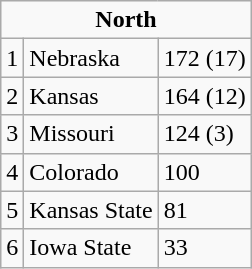<table class="wikitable">
<tr>
<td colspan=3 align=center><strong>North</strong></td>
</tr>
<tr>
<td>1</td>
<td>Nebraska</td>
<td>172 (17)</td>
</tr>
<tr>
<td>2</td>
<td>Kansas</td>
<td>164 (12)</td>
</tr>
<tr>
<td>3</td>
<td>Missouri</td>
<td>124 (3)</td>
</tr>
<tr>
<td>4</td>
<td>Colorado</td>
<td>100</td>
</tr>
<tr>
<td>5</td>
<td>Kansas State</td>
<td>81</td>
</tr>
<tr>
<td>6</td>
<td>Iowa State</td>
<td>33</td>
</tr>
</table>
